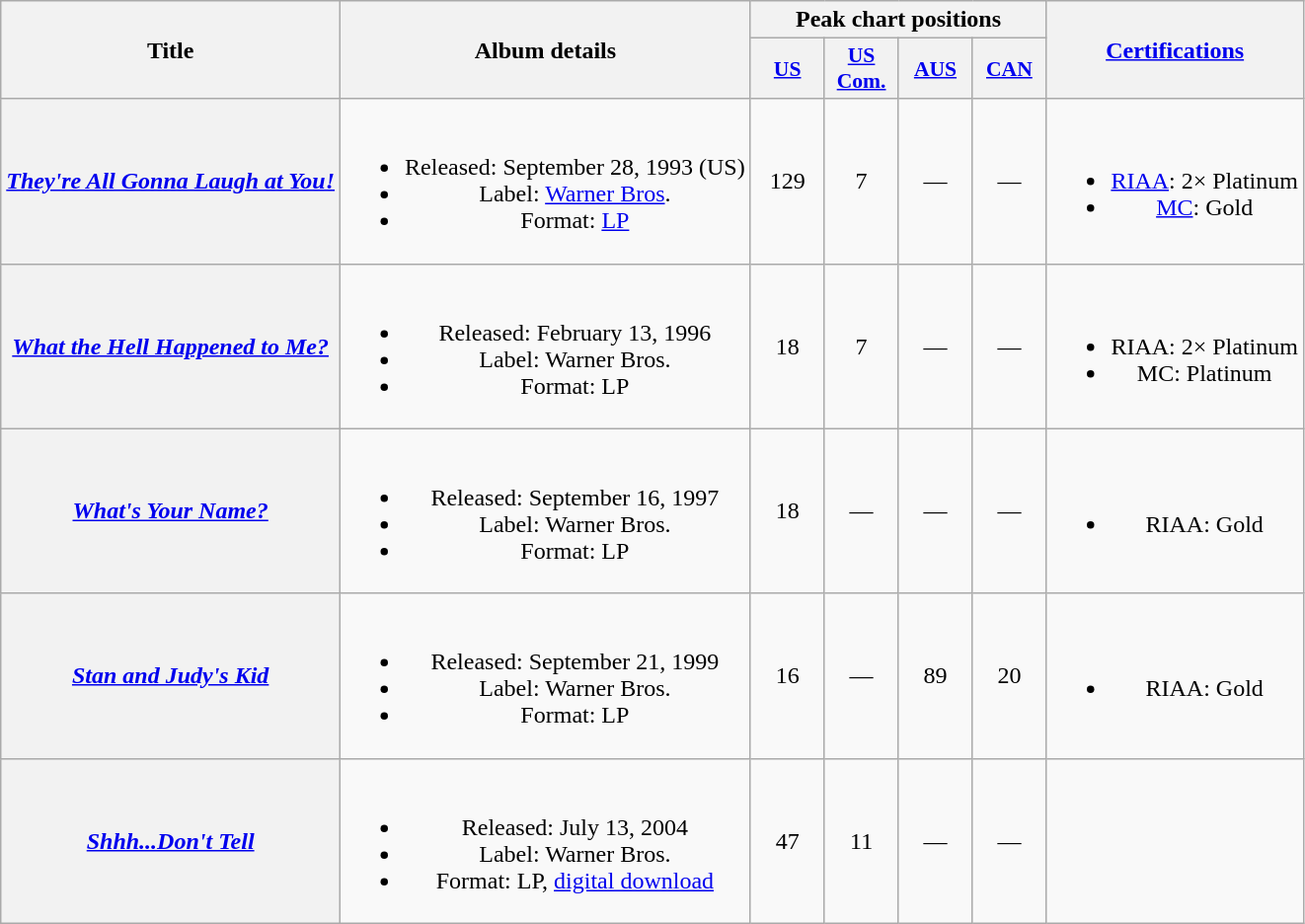<table class="wikitable plainrowheaders" style="text-align:center">
<tr>
<th scope="col" rowspan="2">Title</th>
<th scope="col" rowspan="2">Album details</th>
<th scope="col" colspan="4">Peak chart positions</th>
<th scope="col" rowspan="2"><a href='#'>Certifications</a></th>
</tr>
<tr>
<th scope="col" style="width:3em; font-size:90%"><a href='#'>US</a><br></th>
<th scope="col" style="width:3em; font-size:90%"><a href='#'>US<br>Com.</a><br></th>
<th scope="col" style="width:3em; font-size:90%"><a href='#'>AUS</a><br></th>
<th scope="col" style="width:3em; font-size:90%"><a href='#'>CAN</a><br></th>
</tr>
<tr>
<th scope="row"><em><a href='#'>They're All Gonna Laugh at You!</a></em></th>
<td><br><ul><li>Released: September 28, 1993 (US)</li><li>Label: <a href='#'>Warner Bros</a>.</li><li>Format: <a href='#'>LP</a></li></ul></td>
<td>129</td>
<td>7</td>
<td>—</td>
<td>—</td>
<td><br><ul><li><a href='#'>RIAA</a>: 2× Platinum </li><li><a href='#'>MC</a>: Gold</li></ul></td>
</tr>
<tr>
<th scope="row"><em><a href='#'>What the Hell Happened to Me?</a></em></th>
<td><br><ul><li>Released: February 13, 1996</li><li>Label: Warner Bros.</li><li>Format: LP</li></ul></td>
<td>18</td>
<td>7</td>
<td>—</td>
<td>—</td>
<td><br><ul><li>RIAA: 2× Platinum</li><li>MC: Platinum</li></ul></td>
</tr>
<tr>
<th scope="row"><em><a href='#'>What's Your Name?</a></em></th>
<td><br><ul><li>Released: September 16, 1997</li><li>Label: Warner Bros.</li><li>Format: LP</li></ul></td>
<td>18</td>
<td>—</td>
<td>—</td>
<td>—</td>
<td><br><ul><li>RIAA: Gold</li></ul></td>
</tr>
<tr>
<th scope="row"><em><a href='#'>Stan and Judy's Kid</a></em></th>
<td><br><ul><li>Released: September 21, 1999</li><li>Label: Warner Bros.</li><li>Format: LP</li></ul></td>
<td>16</td>
<td>—</td>
<td>89</td>
<td>20</td>
<td><br><ul><li>RIAA: Gold</li></ul></td>
</tr>
<tr>
<th scope="row"><em><a href='#'>Shhh...Don't Tell</a></em></th>
<td><br><ul><li>Released: July 13, 2004</li><li>Label: Warner Bros.</li><li>Format: LP, <a href='#'>digital download</a></li></ul></td>
<td>47</td>
<td>11</td>
<td>—</td>
<td>—</td>
<td></td>
</tr>
</table>
